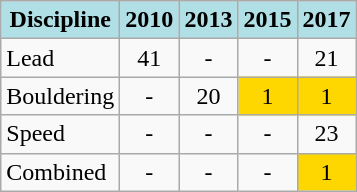<table class="wikitable" style="text-align: center;">
<tr>
<th style="background: #b0e0e6;">Discipline</th>
<th style="background: #b0e0e6;">2010</th>
<th style="background: #b0e0e6;">2013</th>
<th style="background: #b0e0e6;">2015</th>
<th style="background: #b0e0e6;">2017</th>
</tr>
<tr>
<td align="left">Lead</td>
<td>41</td>
<td>-</td>
<td>-</td>
<td>21</td>
</tr>
<tr>
<td align="left">Bouldering</td>
<td>-</td>
<td>20</td>
<td style="background: gold;">1</td>
<td style="background: gold;">1</td>
</tr>
<tr>
<td align="left">Speed</td>
<td>-</td>
<td>-</td>
<td>-</td>
<td>23</td>
</tr>
<tr>
<td align="left">Combined</td>
<td>-</td>
<td>-</td>
<td>-</td>
<td style="background: gold;">1</td>
</tr>
</table>
